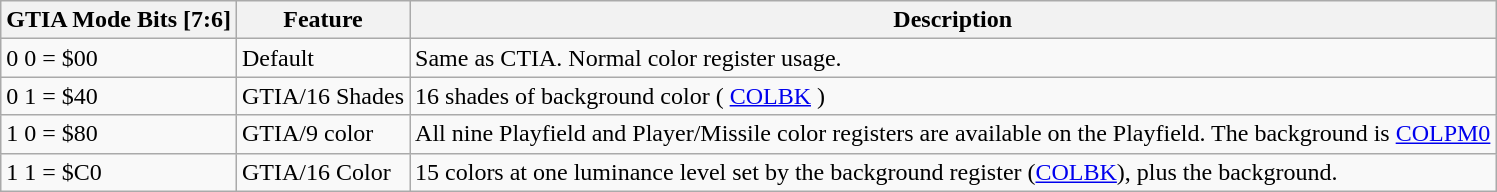<table class="wikitable">
<tr>
<th>GTIA Mode Bits [7:6]</th>
<th>Feature</th>
<th>Description</th>
</tr>
<tr>
<td>0 0 = $00</td>
<td>Default</td>
<td>Same as CTIA.  Normal color register usage.</td>
</tr>
<tr>
<td>0 1 = $40</td>
<td>GTIA/16 Shades</td>
<td>16 shades of background color ( <a href='#'>COLBK</a> )</td>
</tr>
<tr>
<td>1 0 = $80</td>
<td>GTIA/9 color</td>
<td>All nine Playfield and Player/Missile color registers are available on the Playfield.  The background is <a href='#'>COLPM0</a></td>
</tr>
<tr>
<td>1 1 = $C0</td>
<td>GTIA/16 Color</td>
<td>15 colors at one luminance level set by the background register (<a href='#'>COLBK</a>), plus the background.</td>
</tr>
</table>
